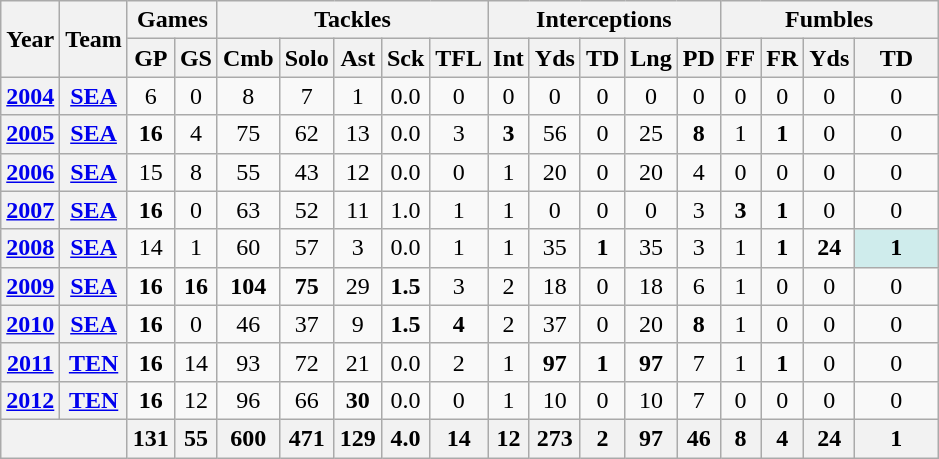<table class="wikitable" style="text-align:center">
<tr>
<th rowspan="2">Year</th>
<th rowspan="2">Team</th>
<th colspan="2">Games</th>
<th colspan="5">Tackles</th>
<th colspan="5">Interceptions</th>
<th colspan="4">Fumbles</th>
</tr>
<tr>
<th>GP</th>
<th>GS</th>
<th>Cmb</th>
<th>Solo</th>
<th>Ast</th>
<th>Sck</th>
<th>TFL</th>
<th>Int</th>
<th>Yds</th>
<th>TD</th>
<th>Lng</th>
<th>PD</th>
<th>FF</th>
<th>FR</th>
<th>Yds</th>
<th>TD</th>
</tr>
<tr>
<th><a href='#'>2004</a></th>
<th><a href='#'>SEA</a></th>
<td>6</td>
<td>0</td>
<td>8</td>
<td>7</td>
<td>1</td>
<td>0.0</td>
<td>0</td>
<td>0</td>
<td>0</td>
<td>0</td>
<td>0</td>
<td>0</td>
<td>0</td>
<td>0</td>
<td>0</td>
<td>0</td>
</tr>
<tr>
<th><a href='#'>2005</a></th>
<th><a href='#'>SEA</a></th>
<td><strong>16</strong></td>
<td>4</td>
<td>75</td>
<td>62</td>
<td>13</td>
<td>0.0</td>
<td>3</td>
<td><strong>3</strong></td>
<td>56</td>
<td>0</td>
<td>25</td>
<td><strong>8</strong></td>
<td>1</td>
<td><strong>1</strong></td>
<td>0</td>
<td>0</td>
</tr>
<tr>
<th><a href='#'>2006</a></th>
<th><a href='#'>SEA</a></th>
<td>15</td>
<td>8</td>
<td>55</td>
<td>43</td>
<td>12</td>
<td>0.0</td>
<td>0</td>
<td>1</td>
<td>20</td>
<td>0</td>
<td>20</td>
<td>4</td>
<td>0</td>
<td>0</td>
<td>0</td>
<td>0</td>
</tr>
<tr>
<th><a href='#'>2007</a></th>
<th><a href='#'>SEA</a></th>
<td><strong>16</strong></td>
<td>0</td>
<td>63</td>
<td>52</td>
<td>11</td>
<td>1.0</td>
<td>1</td>
<td>1</td>
<td>0</td>
<td>0</td>
<td>0</td>
<td>3</td>
<td><strong>3</strong></td>
<td><strong>1</strong></td>
<td>0</td>
<td>0</td>
</tr>
<tr>
<th><a href='#'>2008</a></th>
<th><a href='#'>SEA</a></th>
<td>14</td>
<td>1</td>
<td>60</td>
<td>57</td>
<td>3</td>
<td>0.0</td>
<td>1</td>
<td>1</td>
<td>35</td>
<td><strong>1</strong></td>
<td>35</td>
<td>3</td>
<td>1</td>
<td><strong>1</strong></td>
<td><strong>24</strong></td>
<td style="background:#cfecec; width:3em;"><strong>1</strong></td>
</tr>
<tr>
<th><a href='#'>2009</a></th>
<th><a href='#'>SEA</a></th>
<td><strong>16</strong></td>
<td><strong>16</strong></td>
<td><strong>104</strong></td>
<td><strong>75</strong></td>
<td>29</td>
<td><strong>1.5</strong></td>
<td>3</td>
<td>2</td>
<td>18</td>
<td>0</td>
<td>18</td>
<td>6</td>
<td>1</td>
<td>0</td>
<td>0</td>
<td>0</td>
</tr>
<tr>
<th><a href='#'>2010</a></th>
<th><a href='#'>SEA</a></th>
<td><strong>16</strong></td>
<td>0</td>
<td>46</td>
<td>37</td>
<td>9</td>
<td><strong>1.5</strong></td>
<td><strong>4</strong></td>
<td>2</td>
<td>37</td>
<td>0</td>
<td>20</td>
<td><strong>8</strong></td>
<td>1</td>
<td>0</td>
<td>0</td>
<td>0</td>
</tr>
<tr>
<th><a href='#'>2011</a></th>
<th><a href='#'>TEN</a></th>
<td><strong>16</strong></td>
<td>14</td>
<td>93</td>
<td>72</td>
<td>21</td>
<td>0.0</td>
<td>2</td>
<td>1</td>
<td><strong>97</strong></td>
<td><strong>1</strong></td>
<td><strong>97</strong></td>
<td>7</td>
<td>1</td>
<td><strong>1</strong></td>
<td>0</td>
<td>0</td>
</tr>
<tr>
<th><a href='#'>2012</a></th>
<th><a href='#'>TEN</a></th>
<td><strong>16</strong></td>
<td>12</td>
<td>96</td>
<td>66</td>
<td><strong>30</strong></td>
<td>0.0</td>
<td>0</td>
<td>1</td>
<td>10</td>
<td>0</td>
<td>10</td>
<td>7</td>
<td>0</td>
<td>0</td>
<td>0</td>
<td>0</td>
</tr>
<tr>
<th colspan="2"></th>
<th>131</th>
<th>55</th>
<th>600</th>
<th>471</th>
<th>129</th>
<th>4.0</th>
<th>14</th>
<th>12</th>
<th>273</th>
<th>2</th>
<th>97</th>
<th>46</th>
<th>8</th>
<th>4</th>
<th>24</th>
<th>1</th>
</tr>
</table>
